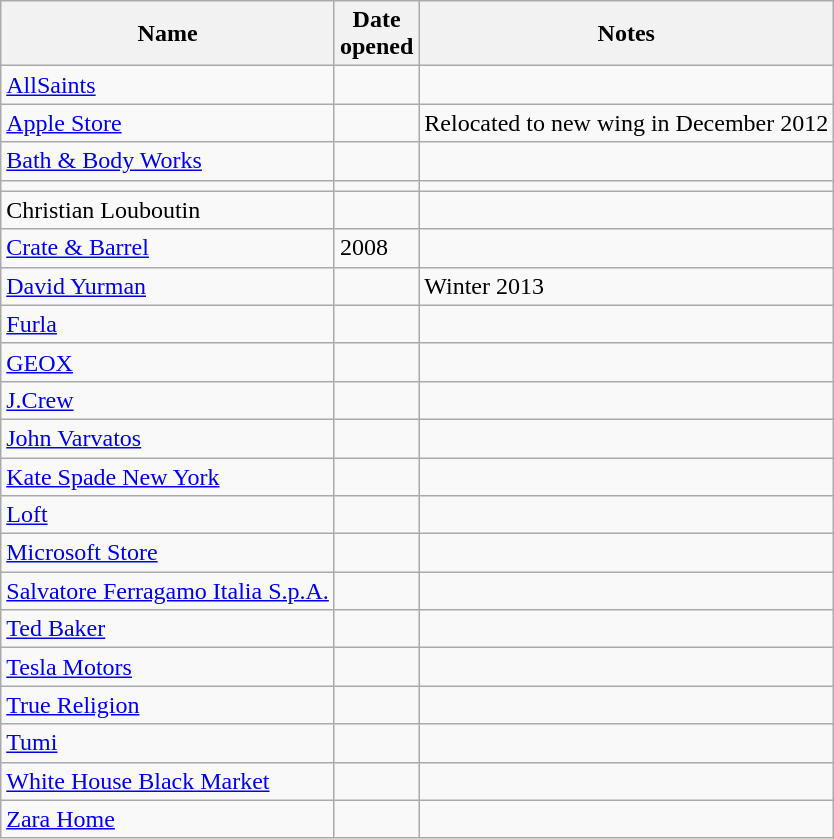<table class="wikitable sortable">
<tr>
<th>Name</th>
<th>Date<br>opened</th>
<th class="unsortable">Notes</th>
</tr>
<tr>
<td><a href='#'>AllSaints</a></td>
<td></td>
<td></td>
</tr>
<tr>
<td><a href='#'>Apple Store</a></td>
<td></td>
<td>Relocated to new wing in December 2012</td>
</tr>
<tr>
<td><a href='#'>Bath & Body Works</a></td>
<td></td>
<td></td>
</tr>
<tr>
<td></td>
<td></td>
<td></td>
</tr>
<tr>
<td>Christian Louboutin</td>
<td></td>
<td></td>
</tr>
<tr>
<td><a href='#'>Crate & Barrel</a></td>
<td>2008</td>
<td></td>
</tr>
<tr>
<td><a href='#'>David Yurman</a></td>
<td></td>
<td>Winter 2013</td>
</tr>
<tr>
<td><a href='#'>Furla</a></td>
<td></td>
<td></td>
</tr>
<tr>
<td><a href='#'>GEOX</a></td>
<td></td>
<td></td>
</tr>
<tr>
<td><a href='#'>J.Crew</a></td>
<td></td>
<td></td>
</tr>
<tr>
<td><a href='#'>John Varvatos</a></td>
<td></td>
<td></td>
</tr>
<tr>
<td><a href='#'>Kate Spade New York</a></td>
<td></td>
<td></td>
</tr>
<tr>
<td><a href='#'>Loft</a></td>
<td></td>
<td></td>
</tr>
<tr>
<td><a href='#'>Microsoft Store</a></td>
<td></td>
<td></td>
</tr>
<tr>
<td><a href='#'>Salvatore Ferragamo Italia S.p.A.</a></td>
<td></td>
<td></td>
</tr>
<tr>
<td><a href='#'>Ted Baker</a></td>
<td></td>
<td></td>
</tr>
<tr>
<td><a href='#'>Tesla Motors</a></td>
<td></td>
<td></td>
</tr>
<tr>
<td><a href='#'>True Religion</a></td>
<td></td>
<td></td>
</tr>
<tr>
<td><a href='#'>Tumi</a></td>
<td></td>
<td></td>
</tr>
<tr>
<td><a href='#'>White House Black Market</a></td>
<td></td>
<td></td>
</tr>
<tr>
<td><a href='#'>Zara Home</a></td>
<td></td>
<td></td>
</tr>
</table>
